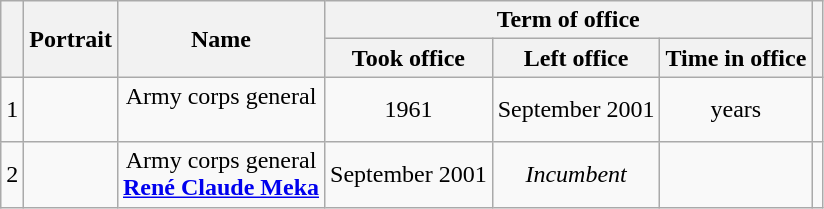<table class="wikitable" style="text-align:center">
<tr>
<th rowspan=2></th>
<th rowspan=2>Portrait</th>
<th rowspan=2>Name<br></th>
<th colspan=3>Term of office</th>
<th rowspan=2></th>
</tr>
<tr>
<th>Took office</th>
<th>Left office</th>
<th>Time in office</th>
</tr>
<tr>
<td>1</td>
<td></td>
<td>Army corps general<br><strong></strong><br></td>
<td>1961</td>
<td>September 2001</td>
<td> years</td>
<td></td>
</tr>
<tr>
<td>2</td>
<td></td>
<td>Army corps general<br><strong><a href='#'>René Claude Meka</a></strong><br></td>
<td>September 2001</td>
<td><em>Incumbent</em></td>
<td></td>
<td></td>
</tr>
</table>
